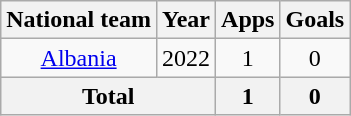<table class="wikitable" style="text-align:center">
<tr>
<th>National team</th>
<th>Year</th>
<th>Apps</th>
<th>Goals</th>
</tr>
<tr>
<td rowspan="1"><a href='#'>Albania</a></td>
<td>2022</td>
<td>1</td>
<td>0</td>
</tr>
<tr>
<th colspan="2">Total</th>
<th>1</th>
<th>0</th>
</tr>
</table>
